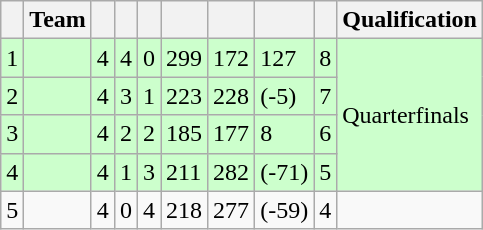<table class="wikitable">
<tr>
<th></th>
<th>Team</th>
<th></th>
<th></th>
<th></th>
<th></th>
<th></th>
<th></th>
<th></th>
<th>Qualification</th>
</tr>
<tr bgcolor=ccffcc>
<td>1</td>
<td></td>
<td>4</td>
<td>4</td>
<td>0</td>
<td>299</td>
<td>172</td>
<td>127</td>
<td>8</td>
<td rowspan=4>Quarterfinals</td>
</tr>
<tr bgcolor=ccffcc>
<td>2</td>
<td></td>
<td>4</td>
<td>3</td>
<td>1</td>
<td>223</td>
<td>228</td>
<td>(-5)</td>
<td>7</td>
</tr>
<tr bgcolor=ccffcc>
<td>3</td>
<td></td>
<td>4</td>
<td>2</td>
<td>2</td>
<td>185</td>
<td>177</td>
<td>8</td>
<td>6</td>
</tr>
<tr bgcolor=ccffcc>
<td>4</td>
<td></td>
<td>4</td>
<td>1</td>
<td>3</td>
<td>211</td>
<td>282</td>
<td>(-71)</td>
<td>5</td>
</tr>
<tr>
<td>5</td>
<td></td>
<td>4</td>
<td>0</td>
<td>4</td>
<td>218</td>
<td>277</td>
<td>(-59)</td>
<td>4</td>
<td></td>
</tr>
</table>
